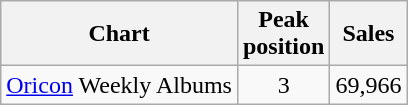<table class="wikitable">
<tr>
<th>Chart</th>
<th>Peak<br>position</th>
<th>Sales</th>
</tr>
<tr>
<td><a href='#'>Oricon</a> Weekly Albums</td>
<td style="text-align:center;">3</td>
<td>69,966</td>
</tr>
</table>
